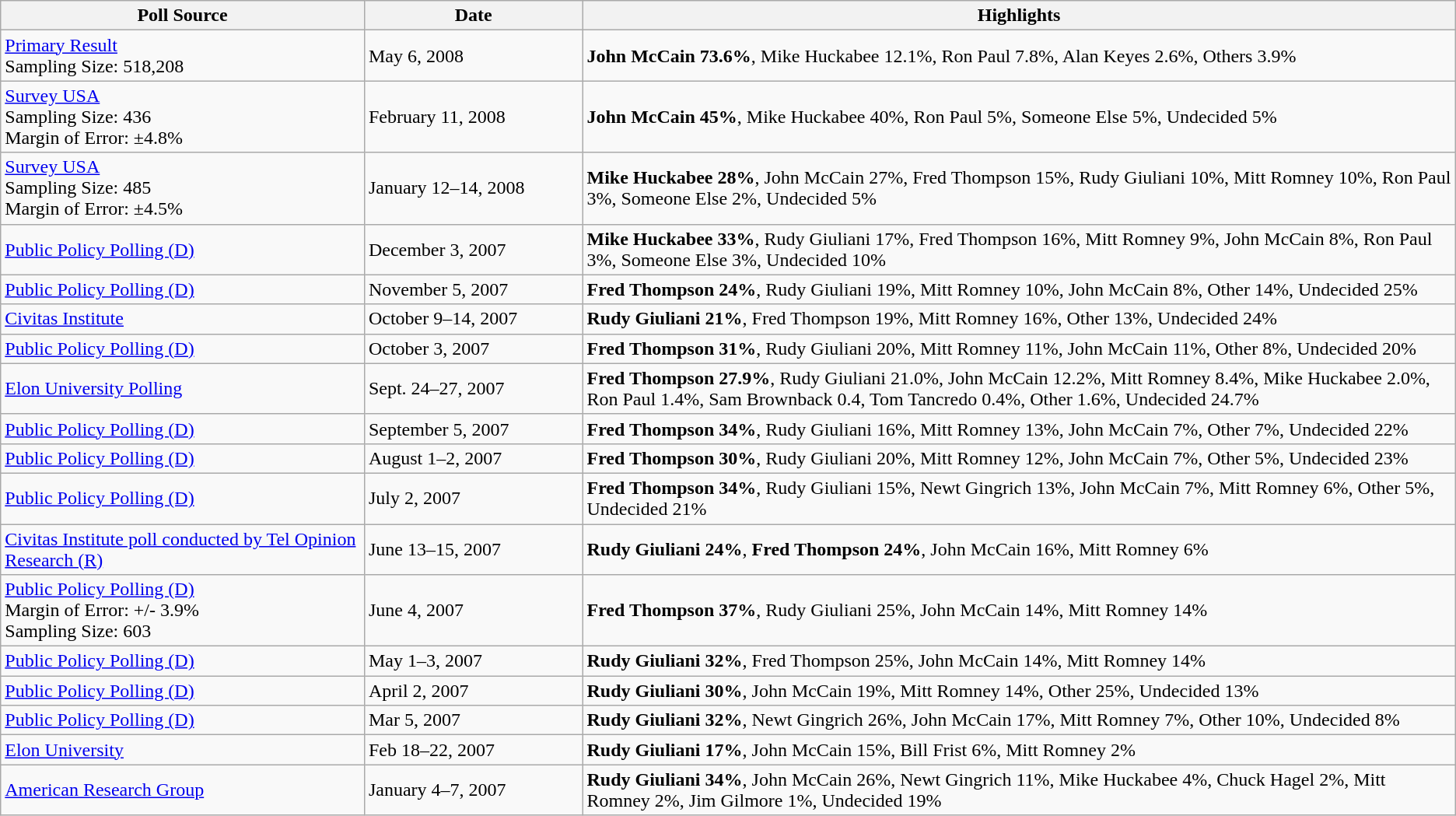<table class="wikitable sortable">
<tr>
<th width="25%">Poll Source</th>
<th width="15%">Date</th>
<th width="60%">Highlights</th>
</tr>
<tr>
<td><a href='#'>Primary Result</a><br>Sampling Size: 518,208<br></td>
<td>May 6, 2008</td>
<td><strong>John McCain 73.6%</strong>, Mike Huckabee 12.1%, Ron Paul 7.8%, Alan Keyes 2.6%, Others 3.9%</td>
</tr>
<tr>
<td><a href='#'>Survey USA</a><br>Sampling Size: 436<br>
Margin of Error: ±4.8%</td>
<td>February 11, 2008</td>
<td><strong>John McCain 45%</strong>, Mike Huckabee 40%, Ron Paul 5%, Someone Else 5%, Undecided 5%</td>
</tr>
<tr>
<td><a href='#'>Survey USA</a><br>Sampling Size: 485<br>
Margin of Error: ±4.5%</td>
<td>January 12–14, 2008</td>
<td><strong>Mike Huckabee 28%</strong>, John McCain 27%, Fred Thompson 15%, Rudy Giuliani 10%, Mitt Romney 10%, Ron Paul 3%, Someone Else 2%, Undecided 5%</td>
</tr>
<tr>
<td><a href='#'>Public Policy Polling (D)</a></td>
<td>December 3, 2007</td>
<td><strong>Mike Huckabee 33%</strong>, Rudy Giuliani 17%, Fred Thompson 16%, Mitt Romney 9%, John McCain 8%, Ron Paul 3%, Someone Else 3%, Undecided 10%</td>
</tr>
<tr>
<td><a href='#'>Public Policy Polling (D)</a></td>
<td>November 5, 2007</td>
<td><strong>Fred Thompson 24%</strong>, Rudy Giuliani 19%, Mitt Romney 10%, John McCain 8%, Other 14%, Undecided 25%</td>
</tr>
<tr>
<td><a href='#'>Civitas Institute</a></td>
<td>October 9–14, 2007</td>
<td><strong>Rudy Giuliani 21%</strong>, Fred Thompson 19%, Mitt Romney 16%, Other 13%, Undecided 24%</td>
</tr>
<tr>
<td><a href='#'>Public Policy Polling (D)</a></td>
<td>October 3, 2007</td>
<td><strong>Fred Thompson 31%</strong>, Rudy Giuliani 20%, Mitt Romney 11%, John McCain 11%, Other 8%, Undecided 20%</td>
</tr>
<tr>
<td><a href='#'>Elon University Polling</a></td>
<td>Sept. 24–27, 2007</td>
<td><strong>Fred Thompson 27.9%</strong>, Rudy Giuliani 21.0%, John McCain 12.2%, Mitt Romney 8.4%, Mike Huckabee 2.0%, Ron Paul 1.4%, Sam Brownback 0.4, Tom Tancredo 0.4%, Other 1.6%, Undecided 24.7%</td>
</tr>
<tr>
<td><a href='#'>Public Policy Polling (D)</a></td>
<td>September 5, 2007</td>
<td><strong>Fred Thompson 34%</strong>, Rudy Giuliani 16%, Mitt Romney 13%, John McCain 7%, Other 7%, Undecided 22%</td>
</tr>
<tr>
<td><a href='#'>Public Policy Polling (D)</a></td>
<td>August 1–2, 2007</td>
<td><strong>Fred Thompson 30%</strong>, Rudy Giuliani 20%, Mitt Romney 12%, John McCain 7%, Other 5%, Undecided 23%</td>
</tr>
<tr>
<td><a href='#'>Public Policy Polling (D)</a></td>
<td>July 2, 2007</td>
<td><strong>Fred Thompson 34%</strong>, Rudy Giuliani 15%, Newt Gingrich 13%, John McCain 7%, Mitt Romney 6%, Other 5%, Undecided 21%</td>
</tr>
<tr>
<td><a href='#'>Civitas Institute poll conducted by Tel Opinion Research (R)</a></td>
<td>June 13–15, 2007</td>
<td><strong>Rudy Giuliani 24%</strong>, <strong>Fred Thompson 24%</strong>, John McCain 16%, Mitt Romney 6%</td>
</tr>
<tr>
<td><a href='#'>Public Policy Polling (D)</a><br>Margin of Error: +/- 3.9%<br>
Sampling Size: 603</td>
<td>June 4, 2007</td>
<td><strong>Fred Thompson 37%</strong>, Rudy Giuliani 25%, John McCain 14%, Mitt Romney 14%</td>
</tr>
<tr>
<td><a href='#'>Public Policy Polling (D)</a></td>
<td>May 1–3, 2007</td>
<td><strong>Rudy Giuliani 32%</strong>, Fred Thompson 25%, John McCain 14%, Mitt Romney 14%</td>
</tr>
<tr>
<td><a href='#'>Public Policy Polling (D)</a></td>
<td>April 2, 2007</td>
<td><strong>Rudy Giuliani 30%</strong>, John McCain 19%, Mitt Romney 14%, Other 25%, Undecided 13%</td>
</tr>
<tr>
<td><a href='#'>Public Policy Polling (D)</a></td>
<td>Mar 5, 2007</td>
<td><strong>Rudy Giuliani 32%</strong>, Newt Gingrich 26%, John McCain 17%, Mitt Romney 7%, Other 10%, Undecided 8%</td>
</tr>
<tr>
<td><a href='#'>Elon University</a></td>
<td>Feb 18–22, 2007</td>
<td><strong>Rudy Giuliani 17%</strong>, John McCain 15%, Bill Frist 6%, Mitt Romney 2%</td>
</tr>
<tr>
<td><a href='#'>American Research Group</a></td>
<td>January 4–7, 2007</td>
<td><strong>Rudy Giuliani 34%</strong>, John McCain 26%, Newt Gingrich 11%, Mike Huckabee 4%, Chuck Hagel 2%, Mitt Romney 2%, Jim Gilmore 1%, Undecided 19%</td>
</tr>
</table>
